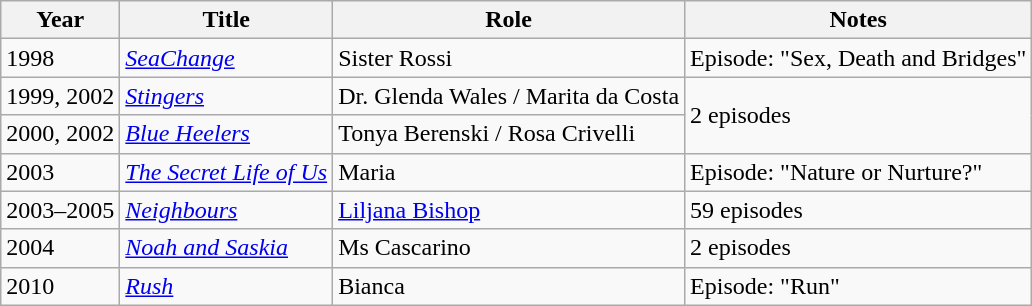<table class="wikitable sortable">
<tr>
<th>Year</th>
<th>Title</th>
<th>Role</th>
<th>Notes</th>
</tr>
<tr>
<td>1998</td>
<td><em><a href='#'>SeaChange</a></em></td>
<td>Sister Rossi</td>
<td>Episode: "Sex, Death and Bridges"</td>
</tr>
<tr>
<td>1999, 2002</td>
<td><a href='#'><em>Stingers</em></a></td>
<td>Dr. Glenda Wales / Marita da Costa</td>
<td rowspan="2">2 episodes</td>
</tr>
<tr>
<td>2000, 2002</td>
<td><em><a href='#'>Blue Heelers</a></em></td>
<td>Tonya Berenski / Rosa Crivelli</td>
</tr>
<tr>
<td>2003</td>
<td><em><a href='#'>The Secret Life of Us</a></em></td>
<td>Maria</td>
<td>Episode: "Nature or Nurture?"</td>
</tr>
<tr>
<td>2003–2005</td>
<td><em><a href='#'>Neighbours</a></em></td>
<td><a href='#'>Liljana Bishop</a></td>
<td>59 episodes</td>
</tr>
<tr>
<td>2004</td>
<td><em><a href='#'>Noah and Saskia</a></em></td>
<td>Ms Cascarino</td>
<td>2 episodes</td>
</tr>
<tr>
<td>2010</td>
<td><a href='#'><em>Rush</em></a></td>
<td>Bianca</td>
<td>Episode: "Run"</td>
</tr>
</table>
